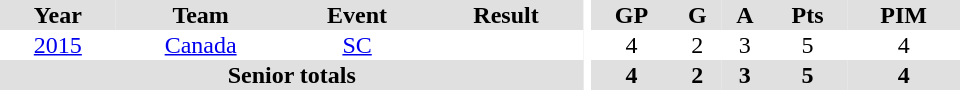<table border="0" cellpadding="1" cellspacing="0" ID="Table3" style="text-align:center; width:40em">
<tr ALIGN="center" bgcolor="#e0e0e0">
<th>Year</th>
<th>Team</th>
<th>Event</th>
<th>Result</th>
<th rowspan="99" bgcolor="#ffffff"></th>
<th>GP</th>
<th>G</th>
<th>A</th>
<th>Pts</th>
<th>PIM</th>
</tr>
<tr>
<td><a href='#'>2015</a></td>
<td><a href='#'>Canada</a></td>
<td><a href='#'>SC</a></td>
<td></td>
<td>4</td>
<td>2</td>
<td>3</td>
<td>5</td>
<td>4</td>
</tr>
<tr ALIGN="center" bgcolor="#e0e0e0">
<th colspan=4>Senior totals</th>
<th>4</th>
<th>2</th>
<th>3</th>
<th>5</th>
<th>4</th>
</tr>
</table>
